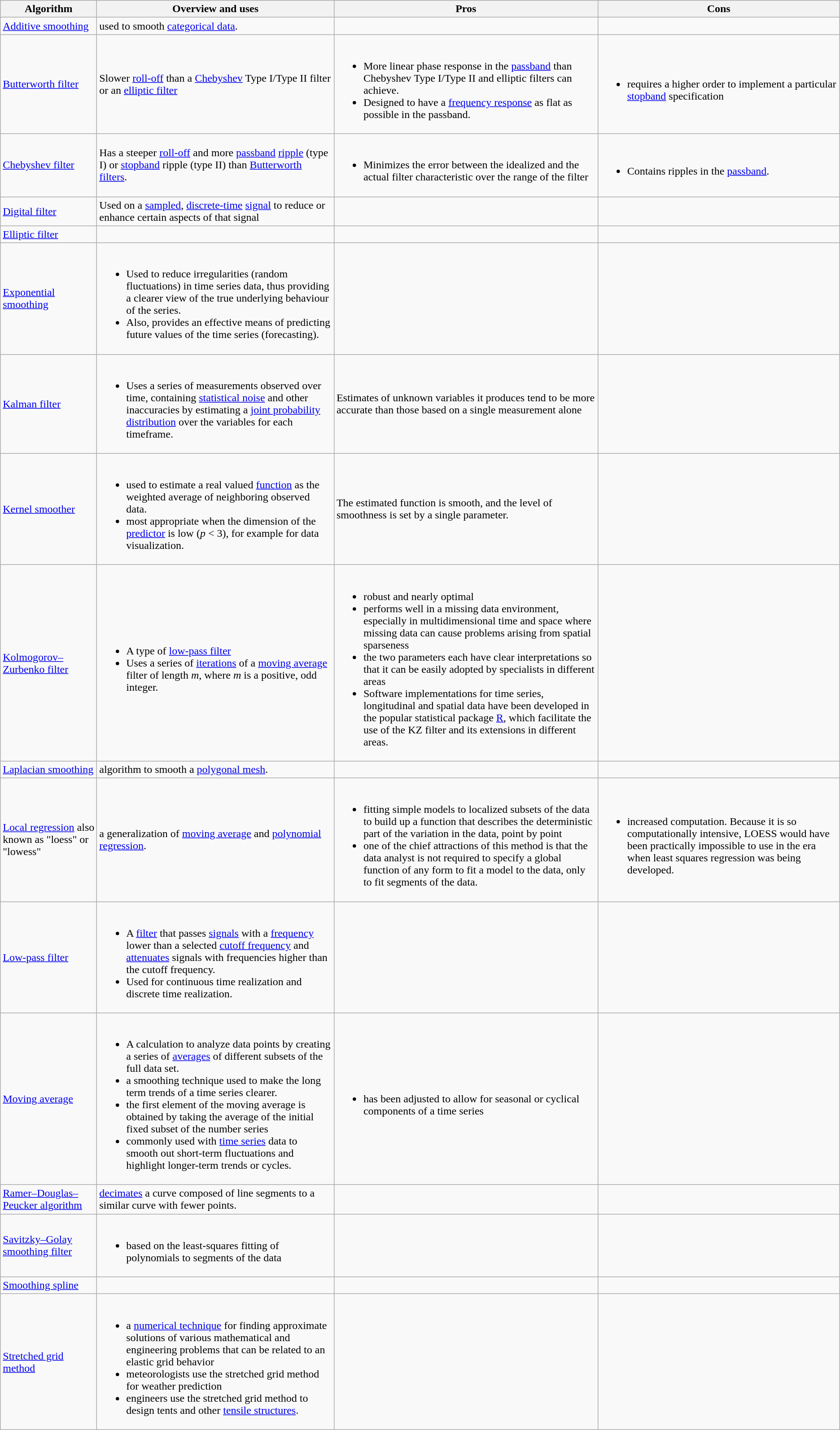<table class="wikitable">
<tr>
<th>Algorithm</th>
<th>Overview and uses</th>
<th>Pros</th>
<th>Cons</th>
</tr>
<tr>
<td><a href='#'>Additive smoothing</a></td>
<td>used to smooth <a href='#'>categorical data</a>.</td>
<td></td>
<td></td>
</tr>
<tr>
<td><a href='#'>Butterworth filter</a></td>
<td>Slower <a href='#'>roll-off</a> than a <a href='#'>Chebyshev</a> Type I/Type II filter or an <a href='#'>elliptic filter</a></td>
<td><br><ul><li>More linear phase response in the <a href='#'>passband</a> than Chebyshev Type I/Type II and elliptic filters can achieve.</li><li>Designed to have a <a href='#'>frequency response</a> as flat as possible in the passband.</li></ul></td>
<td><br><ul><li>requires a higher order to implement a particular <a href='#'>stopband</a> specification</li></ul></td>
</tr>
<tr>
<td><a href='#'>Chebyshev filter</a></td>
<td>Has a steeper <a href='#'>roll-off</a> and more <a href='#'>passband</a> <a href='#'>ripple</a> (type I) or <a href='#'>stopband</a> ripple (type II) than <a href='#'>Butterworth filters</a>.</td>
<td><br><ul><li>Minimizes the error between the idealized and the actual filter characteristic over the range of the filter</li></ul></td>
<td><br><ul><li>Contains ripples in the <a href='#'>passband</a>.</li></ul></td>
</tr>
<tr>
<td><a href='#'>Digital filter</a></td>
<td>Used on a <a href='#'>sampled</a>, <a href='#'>discrete-time</a> <a href='#'>signal</a> to reduce or enhance certain aspects of that signal</td>
<td></td>
<td></td>
</tr>
<tr>
<td><a href='#'>Elliptic filter</a></td>
<td></td>
<td></td>
<td></td>
</tr>
<tr>
<td><a href='#'>Exponential smoothing</a></td>
<td><br><ul><li>Used to reduce irregularities (random fluctuations) in time series data, thus providing a clearer view of the true underlying behaviour of the series.</li><li>Also, provides an effective means of predicting future values of the time series (forecasting).</li></ul></td>
<td></td>
<td></td>
</tr>
<tr>
<td><a href='#'>Kalman filter</a></td>
<td><br><ul><li>Uses a series of measurements observed over time, containing <a href='#'>statistical noise</a> and other inaccuracies by estimating a <a href='#'>joint probability distribution</a> over the variables for each timeframe.</li></ul></td>
<td>Estimates of unknown variables it produces tend to be more accurate than those based on a single measurement alone</td>
<td></td>
</tr>
<tr>
<td><a href='#'>Kernel smoother</a></td>
<td><br><ul><li>used to estimate a real valued <a href='#'>function</a> as the weighted average of neighboring observed data.</li><li>most appropriate when the dimension of the <a href='#'>predictor</a> is low (<em>p</em> < 3), for example for data visualization.</li></ul></td>
<td>The estimated function is smooth, and the level of smoothness is set by a single parameter.</td>
<td></td>
</tr>
<tr>
<td><a href='#'>Kolmogorov–Zurbenko filter</a></td>
<td><br><ul><li>A type of <a href='#'>low-pass filter</a></li><li>Uses a series of <a href='#'>iterations</a> of a <a href='#'>moving average</a> filter of length <em>m</em>, where <em>m</em> is a positive, odd integer.</li></ul></td>
<td><br><ul><li>robust and nearly optimal</li><li>performs well in a missing data environment, especially in multidimensional time and space where missing data can cause problems arising from spatial sparseness</li><li>the two parameters each have clear interpretations so that it can be easily adopted by specialists in different areas</li><li>Software implementations for time series, longitudinal and spatial data have been developed in the popular statistical package <a href='#'>R</a>, which facilitate the use of the KZ filter and its extensions in different areas.</li></ul></td>
<td></td>
</tr>
<tr>
<td><a href='#'>Laplacian smoothing</a></td>
<td>algorithm to smooth a <a href='#'>polygonal mesh</a>.</td>
<td></td>
<td></td>
</tr>
<tr>
<td><a href='#'>Local regression</a> also known as "loess" or "lowess"</td>
<td>a generalization of <a href='#'>moving average</a> and <a href='#'>polynomial regression</a>.</td>
<td><br><ul><li>fitting simple models to localized subsets of the data to build up a function that describes the deterministic part of the variation in the data, point by point</li><li>one of the chief attractions of this method is that the data analyst is not required to specify a global function of any form to fit a model to the data, only to fit segments of the data.</li></ul></td>
<td><br><ul><li>increased computation. Because it is so computationally intensive, LOESS would have been practically impossible to use in the era when least squares regression was being developed.</li></ul></td>
</tr>
<tr>
<td><a href='#'>Low-pass filter</a></td>
<td><br><ul><li>A <a href='#'>filter</a> that passes <a href='#'>signals</a> with a <a href='#'>frequency</a> lower than a selected <a href='#'>cutoff frequency</a> and <a href='#'>attenuates</a> signals with frequencies higher than the cutoff frequency.</li><li>Used for continuous time realization and discrete time realization.</li></ul></td>
<td></td>
<td></td>
</tr>
<tr>
<td><a href='#'>Moving average</a></td>
<td><br><ul><li>A calculation to analyze data points by creating a series of <a href='#'>averages</a> of different subsets of the full data set.</li><li>a smoothing technique used to make the long term trends of a time series clearer.</li><li>the first element of the moving average is obtained by taking the average of the initial fixed subset of the number series</li><li>commonly used with <a href='#'>time series</a> data to smooth out short-term fluctuations and highlight longer-term trends or cycles.</li></ul></td>
<td><br><ul><li>has been adjusted to allow for seasonal or cyclical components of a time series</li></ul></td>
<td></td>
</tr>
<tr>
<td><a href='#'>Ramer–Douglas–Peucker algorithm</a></td>
<td><a href='#'>decimates</a> a curve composed of line segments to a similar curve with fewer points.</td>
<td></td>
<td></td>
</tr>
<tr>
<td><a href='#'>Savitzky–Golay smoothing filter</a></td>
<td><br><ul><li>based on the least-squares fitting of polynomials to segments of the data</li></ul></td>
<td></td>
<td></td>
</tr>
<tr>
<td><a href='#'>Smoothing spline</a></td>
<td></td>
<td></td>
<td></td>
</tr>
<tr>
<td><a href='#'>Stretched grid method</a></td>
<td><br><ul><li>a <a href='#'>numerical technique</a> for finding approximate solutions of various mathematical and engineering problems that can be related to an elastic grid behavior</li><li>meteorologists use the stretched grid method for weather prediction</li><li>engineers use the stretched grid method to design tents and other <a href='#'>tensile structures</a>.</li></ul></td>
<td></td>
<td></td>
</tr>
</table>
